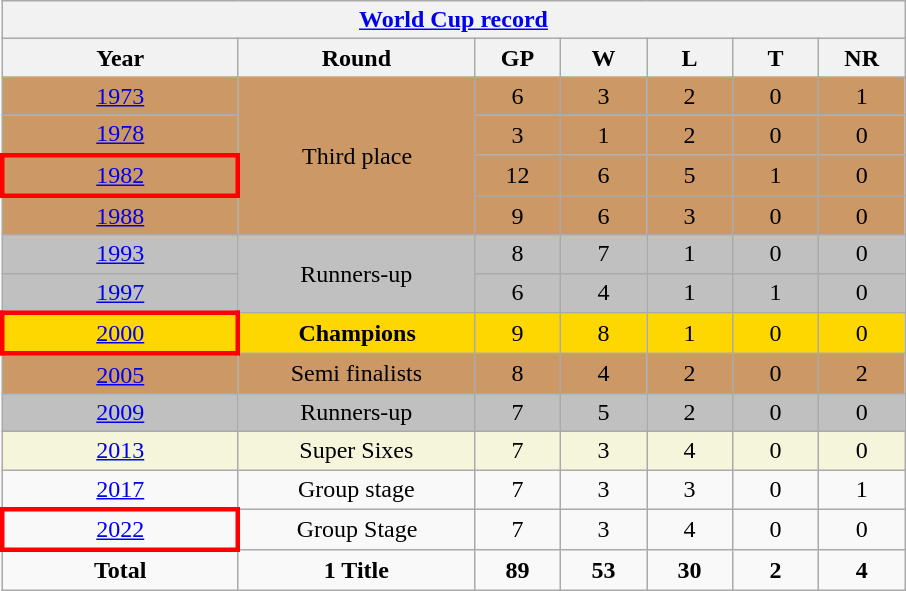<table class="wikitable" style="text-align: center;">
<tr>
<th colspan=8><a href='#'>World Cup record</a></th>
</tr>
<tr>
<th width=150>Year</th>
<th width=150>Round</th>
<th width=50>GP</th>
<th width=50>W</th>
<th width=50>L</th>
<th width=50>T</th>
<th width=50>NR</th>
</tr>
<tr style="background:#cc9966;">
<td> <a href='#'>1973</a></td>
<td rowspan=4>Third place</td>
<td>6</td>
<td>3</td>
<td>2</td>
<td>0</td>
<td>1</td>
</tr>
<tr style="background:#cc9966;">
<td> <a href='#'>1978</a></td>
<td>3</td>
<td>1</td>
<td>2</td>
<td>0</td>
<td>0</td>
</tr>
<tr style="background:#cc9966;">
<td style="border: 3px solid red"> <a href='#'>1982</a></td>
<td>12</td>
<td>6</td>
<td>5</td>
<td>1</td>
<td>0</td>
</tr>
<tr style="background:#cc9966;">
<td> <a href='#'>1988</a></td>
<td>9</td>
<td>6</td>
<td>3</td>
<td>0</td>
<td>0</td>
</tr>
<tr style="background:silver;">
<td> <a href='#'>1993</a></td>
<td rowspan=2>Runners-up</td>
<td>8</td>
<td>7</td>
<td>1</td>
<td>0</td>
<td>0</td>
</tr>
<tr style="background:silver;">
<td> <a href='#'>1997</a></td>
<td>6</td>
<td>4</td>
<td>1</td>
<td>1</td>
<td>0</td>
</tr>
<tr style="background:gold;">
<td style="border: 3px solid red"> <a href='#'>2000</a></td>
<td><strong>Champions </strong></td>
<td>9</td>
<td>8</td>
<td>1</td>
<td>0</td>
<td>0</td>
</tr>
<tr style="background:#cc9966;">
<td> <a href='#'>2005</a></td>
<td>Semi finalists</td>
<td>8</td>
<td>4</td>
<td>2</td>
<td>0</td>
<td>2</td>
</tr>
<tr style="background:silver;">
<td> <a href='#'>2009</a></td>
<td>Runners-up</td>
<td>7</td>
<td>5</td>
<td>2</td>
<td>0</td>
<td>0</td>
</tr>
<tr style="background:beige;">
<td> <a href='#'>2013</a></td>
<td>Super Sixes</td>
<td>7</td>
<td>3</td>
<td>4</td>
<td>0</td>
<td>0</td>
</tr>
<tr>
<td> <a href='#'>2017</a></td>
<td>Group stage</td>
<td>7</td>
<td>3</td>
<td>3</td>
<td>0</td>
<td>1</td>
</tr>
<tr>
<td style="border: 3px solid red"> <a href='#'>2022</a></td>
<td>Group Stage</td>
<td>7</td>
<td>3</td>
<td>4</td>
<td>0</td>
<td>0</td>
</tr>
<tr>
<td><strong>Total</strong></td>
<td><strong>1 Title</strong></td>
<td><strong>89</strong></td>
<td><strong>53</strong></td>
<td><strong>30</strong></td>
<td><strong>2</strong></td>
<td><strong>4</strong></td>
</tr>
</table>
